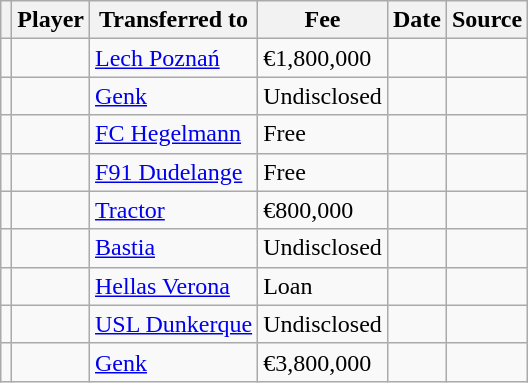<table class="wikitable plainrowheaders sortable">
<tr>
<th></th>
<th scope="col">Player</th>
<th>Transferred to</th>
<th style="width: 65px;">Fee</th>
<th scope="col">Date</th>
<th scope="col">Source</th>
</tr>
<tr>
<td align="center"></td>
<td></td>
<td> <a href='#'>Lech Poznań</a></td>
<td>€1,800,000</td>
<td></td>
<td></td>
</tr>
<tr>
<td align="center"></td>
<td></td>
<td> <a href='#'>Genk</a></td>
<td>Undisclosed</td>
<td></td>
<td></td>
</tr>
<tr>
<td align="center"></td>
<td></td>
<td> <a href='#'>FC Hegelmann</a></td>
<td>Free</td>
<td></td>
<td></td>
</tr>
<tr>
<td align="center"></td>
<td></td>
<td> <a href='#'>F91 Dudelange</a></td>
<td>Free</td>
<td></td>
<td></td>
</tr>
<tr>
<td align="center"></td>
<td></td>
<td> <a href='#'>Tractor</a></td>
<td>€800,000</td>
<td></td>
<td></td>
</tr>
<tr>
<td align="center"></td>
<td></td>
<td> <a href='#'>Bastia</a></td>
<td>Undisclosed</td>
<td></td>
<td></td>
</tr>
<tr>
<td align="center"></td>
<td></td>
<td> <a href='#'>Hellas Verona</a></td>
<td>Loan</td>
<td></td>
<td></td>
</tr>
<tr>
<td align="center"></td>
<td></td>
<td> <a href='#'>USL Dunkerque</a></td>
<td>Undisclosed</td>
<td></td>
<td></td>
</tr>
<tr>
<td align="center"></td>
<td></td>
<td> <a href='#'>Genk</a></td>
<td>€3,800,000</td>
<td></td>
<td></td>
</tr>
</table>
